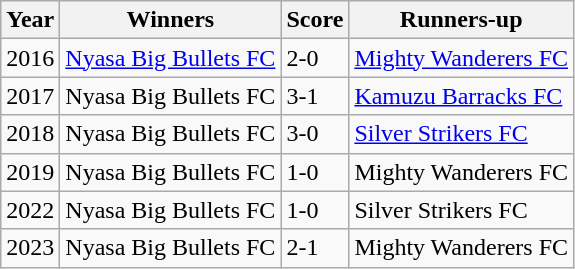<table class="wikitable">
<tr>
<th>Year</th>
<th>Winners</th>
<th>Score</th>
<th>Runners-up</th>
</tr>
<tr>
<td>2016</td>
<td><a href='#'>Nyasa Big Bullets FC</a></td>
<td>2-0</td>
<td><a href='#'>Mighty Wanderers FC</a></td>
</tr>
<tr>
<td>2017</td>
<td>Nyasa Big Bullets FC</td>
<td>3-1</td>
<td><a href='#'>Kamuzu Barracks FC</a></td>
</tr>
<tr>
<td>2018</td>
<td>Nyasa Big Bullets FC</td>
<td>3-0</td>
<td><a href='#'>Silver Strikers FC</a></td>
</tr>
<tr>
<td>2019</td>
<td>Nyasa Big Bullets FC</td>
<td>1-0</td>
<td>Mighty Wanderers FC</td>
</tr>
<tr>
<td>2022</td>
<td>Nyasa Big Bullets FC</td>
<td>1-0</td>
<td>Silver Strikers FC</td>
</tr>
<tr>
<td>2023</td>
<td>Nyasa Big Bullets FC</td>
<td>2-1</td>
<td>Mighty Wanderers FC</td>
</tr>
</table>
